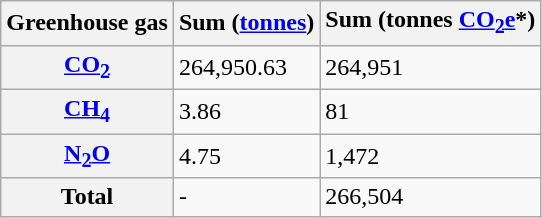<table class="wikitable">
<tr>
<th scope="col">Greenhouse gas</th>
<th scope="col">Sum (<a href='#'>tonnes</a>)</th>
<th scope="col">Sum (tonnes <a href='#'>CO<sub>2</sub>e</a>*)</th>
</tr>
<tr>
<th scope="row"><a href='#'>CO<sub>2</sub></a></th>
<td>264,950.63</td>
<td>264,951</td>
</tr>
<tr>
<th scope="row"><a href='#'>CH<sub>4</sub></a></th>
<td>3.86</td>
<td>81</td>
</tr>
<tr>
<th scope="row"><a href='#'>N<sub>2</sub>O</a></th>
<td>4.75</td>
<td>1,472</td>
</tr>
<tr>
<th scope="row">Total</th>
<td>-</td>
<td>266,504</td>
</tr>
</table>
